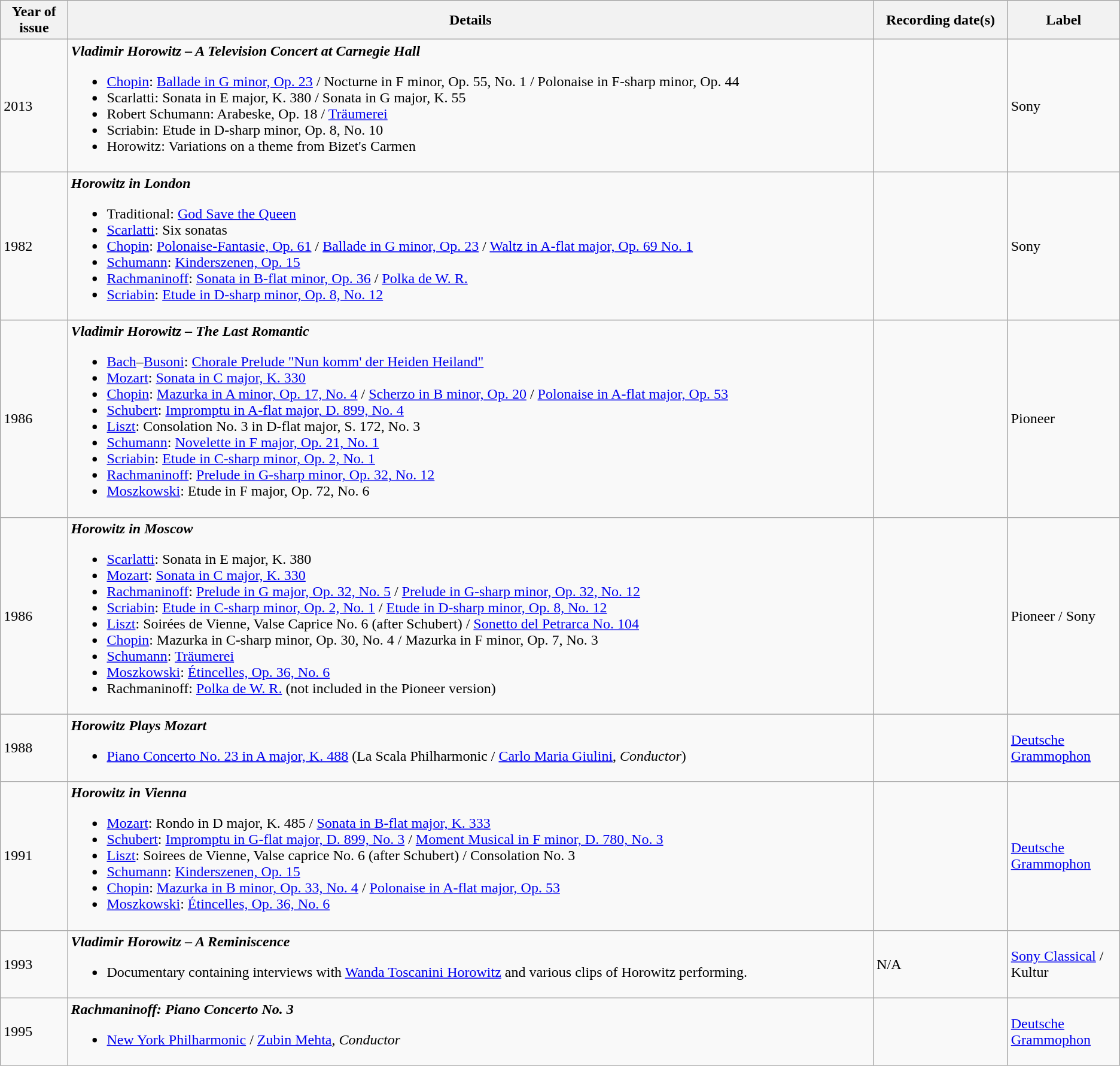<table class="wikitable sortable">
<tr>
<th style="width:6%;">Year of issue</th>
<th style="width:72%;">Details</th>
<th style="width:12%;">Recording date(s)</th>
<th style="width:10%;">Label</th>
</tr>
<tr>
<td>2013</td>
<td><strong><em>Vladimir Horowitz – A Television Concert at Carnegie Hall</em></strong><br><ul><li><a href='#'>Chopin</a>:  <a href='#'>Ballade in G minor, Op. 23</a> / Nocturne in F minor, Op. 55, No. 1 / Polonaise in F-sharp minor, Op. 44</li><li>Scarlatti: Sonata in E major, K. 380 / Sonata in G major, K. 55</li><li>Robert Schumann: Arabeske, Op. 18 / <a href='#'>Träumerei</a></li><li>Scriabin: Etude in D-sharp minor, Op. 8, No. 10</li><li>Horowitz: Variations on a theme from Bizet's Carmen</li></ul></td>
<td></td>
<td>Sony</td>
</tr>
<tr>
<td>1982</td>
<td><strong><em>Horowitz in London</em></strong><br><ul><li>Traditional: <a href='#'>God Save the Queen</a></li><li><a href='#'>Scarlatti</a>: Six sonatas</li><li><a href='#'>Chopin</a>: <a href='#'>Polonaise-Fantasie, Op. 61</a> / <a href='#'>Ballade in G minor, Op. 23</a> / <a href='#'>Waltz in A-flat major, Op. 69 No. 1</a></li><li><a href='#'>Schumann</a>: <a href='#'>Kinderszenen, Op. 15</a></li><li><a href='#'>Rachmaninoff</a>: <a href='#'>Sonata in B-flat minor, Op. 36</a> / <a href='#'>Polka de W. R.</a></li><li><a href='#'>Scriabin</a>: <a href='#'>Etude in D-sharp minor, Op. 8, No. 12</a></li></ul></td>
<td></td>
<td>Sony</td>
</tr>
<tr>
<td>1986</td>
<td><strong><em>Vladimir Horowitz – The Last Romantic</em></strong><br><ul><li><a href='#'>Bach</a>–<a href='#'>Busoni</a>: <a href='#'>Chorale Prelude "Nun komm' der Heiden Heiland"</a></li><li><a href='#'>Mozart</a>: <a href='#'>Sonata in C major, K. 330</a></li><li><a href='#'>Chopin</a>: <a href='#'>Mazurka in A minor, Op. 17, No. 4</a> / <a href='#'>Scherzo in B minor, Op. 20</a> / <a href='#'>Polonaise in A-flat major, Op. 53</a></li><li><a href='#'>Schubert</a>: <a href='#'>Impromptu in A-flat major, D. 899, No. 4</a></li><li><a href='#'>Liszt</a>: Consolation No. 3 in D-flat major, S. 172, No. 3</li><li><a href='#'>Schumann</a>: <a href='#'>Novelette in F major, Op. 21, No. 1</a></li><li><a href='#'>Scriabin</a>: <a href='#'>Etude in C-sharp minor, Op. 2, No. 1</a></li><li><a href='#'>Rachmaninoff</a>: <a href='#'>Prelude in G-sharp minor, Op. 32, No. 12</a></li><li><a href='#'>Moszkowski</a>: Etude in F major, Op. 72, No. 6</li></ul></td>
<td></td>
<td>Pioneer</td>
</tr>
<tr>
<td>1986</td>
<td><strong><em>Horowitz in Moscow</em></strong><br><ul><li><a href='#'>Scarlatti</a>: Sonata in E major, K. 380</li><li><a href='#'>Mozart</a>: <a href='#'>Sonata in C major, K. 330</a></li><li><a href='#'>Rachmaninoff</a>: <a href='#'>Prelude in G major, Op. 32, No. 5</a> / <a href='#'>Prelude in G-sharp minor, Op. 32, No. 12</a></li><li><a href='#'>Scriabin</a>: <a href='#'>Etude in C-sharp minor, Op. 2, No. 1</a> / <a href='#'>Etude in D-sharp minor, Op. 8, No. 12</a></li><li><a href='#'>Liszt</a>: Soirées de Vienne, Valse Caprice No. 6 (after Schubert) / <a href='#'>Sonetto del Petrarca No. 104</a></li><li><a href='#'>Chopin</a>: Mazurka in C-sharp minor, Op. 30, No. 4 / Mazurka in F minor, Op. 7, No. 3</li><li><a href='#'>Schumann</a>: <a href='#'>Träumerei</a></li><li><a href='#'>Moszkowski</a>: <a href='#'>Étincelles, Op. 36, No. 6</a></li><li>Rachmaninoff: <a href='#'>Polka de W. R.</a> (not included in the Pioneer version)</li></ul></td>
<td></td>
<td>Pioneer / Sony</td>
</tr>
<tr>
<td>1988</td>
<td><strong><em>Horowitz Plays Mozart</em></strong><br><ul><li><a href='#'>Piano Concerto No. 23 in A major, K. 488</a> (La Scala Philharmonic / <a href='#'>Carlo Maria Giulini</a>, <em>Conductor</em>)</li></ul></td>
<td></td>
<td><a href='#'>Deutsche Grammophon</a></td>
</tr>
<tr>
<td>1991</td>
<td><strong><em>Horowitz in Vienna</em></strong><br><ul><li><a href='#'>Mozart</a>: Rondo in D major, K. 485 / <a href='#'>Sonata in B-flat major, K. 333</a></li><li><a href='#'>Schubert</a>: <a href='#'>Impromptu in G-flat major, D. 899, No. 3</a> / <a href='#'>Moment Musical in F minor, D. 780, No. 3</a></li><li><a href='#'>Liszt</a>: Soirees de Vienne, Valse caprice No. 6 (after Schubert) / Consolation No. 3</li><li><a href='#'>Schumann</a>: <a href='#'>Kinderszenen, Op. 15</a></li><li><a href='#'>Chopin</a>: <a href='#'>Mazurka in B minor, Op. 33, No. 4</a> / <a href='#'>Polonaise in A-flat major, Op. 53</a></li><li><a href='#'>Moszkowski</a>: <a href='#'>Étincelles, Op. 36, No. 6</a></li></ul></td>
<td></td>
<td><a href='#'>Deutsche Grammophon</a></td>
</tr>
<tr>
<td>1993</td>
<td><strong><em>Vladimir Horowitz – A Reminiscence</em></strong><br><ul><li>Documentary containing interviews with <a href='#'>Wanda Toscanini Horowitz</a> and various clips of Horowitz performing.</li></ul></td>
<td>N/A</td>
<td><a href='#'>Sony Classical</a> / Kultur</td>
</tr>
<tr>
<td>1995</td>
<td><strong><em>Rachmaninoff: Piano Concerto No. 3</em></strong><br><ul><li><a href='#'>New York Philharmonic</a> / <a href='#'>Zubin Mehta</a>, <em>Conductor</em></li></ul></td>
<td></td>
<td><a href='#'>Deutsche Grammophon</a></td>
</tr>
</table>
